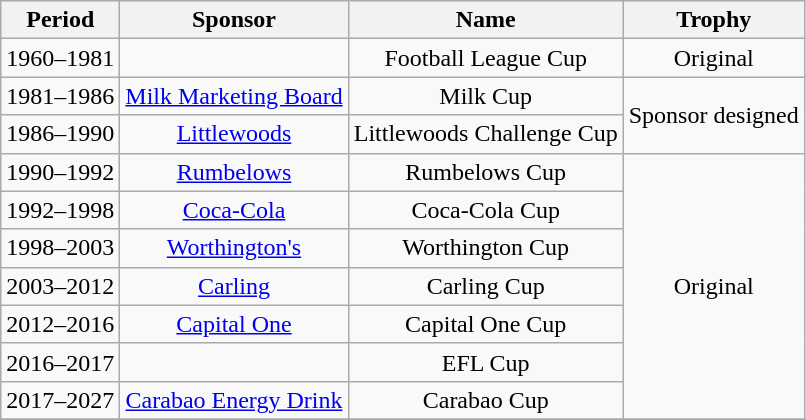<table class="wikitable" style="text-align:center;margin-left:1em;float:left">
<tr>
<th>Period</th>
<th>Sponsor</th>
<th>Name</th>
<th>Trophy</th>
</tr>
<tr>
<td>1960–1981</td>
<td></td>
<td>Football League Cup</td>
<td>Original</td>
</tr>
<tr>
<td>1981–1986</td>
<td><a href='#'>Milk Marketing Board</a></td>
<td>Milk Cup</td>
<td rowspan="2">Sponsor designed</td>
</tr>
<tr>
<td>1986–1990</td>
<td><a href='#'>Littlewoods</a></td>
<td>Littlewoods Challenge Cup</td>
</tr>
<tr>
<td>1990–1992</td>
<td><a href='#'>Rumbelows</a></td>
<td>Rumbelows Cup</td>
<td rowspan="7">Original</td>
</tr>
<tr>
<td>1992–1998</td>
<td><a href='#'>Coca-Cola</a></td>
<td>Coca-Cola Cup</td>
</tr>
<tr>
<td>1998–2003</td>
<td><a href='#'>Worthington's</a></td>
<td>Worthington Cup</td>
</tr>
<tr>
<td>2003–2012</td>
<td><a href='#'>Carling</a></td>
<td>Carling Cup</td>
</tr>
<tr>
<td>2012–2016</td>
<td><a href='#'>Capital One</a></td>
<td>Capital One Cup</td>
</tr>
<tr>
<td>2016–2017</td>
<td></td>
<td>EFL Cup</td>
</tr>
<tr>
<td>2017–2027</td>
<td><a href='#'>Carabao Energy Drink</a></td>
<td>Carabao Cup</td>
</tr>
<tr>
</tr>
</table>
